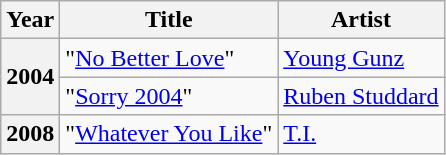<table class="wikitable plainrowheaders sortable">
<tr>
<th scope="col">Year</th>
<th scope="col">Title</th>
<th scope="col">Artist</th>
</tr>
<tr>
<th scope="row" rowspan="2">2004</th>
<td>"<a href='#'>No Better Love</a>"</td>
<td><a href='#'>Young Gunz</a></td>
</tr>
<tr>
<td>"<a href='#'>Sorry 2004</a>"</td>
<td><a href='#'>Ruben Studdard</a></td>
</tr>
<tr>
<th scope="row">2008</th>
<td>"<a href='#'>Whatever You Like</a>"</td>
<td><a href='#'>T.I.</a></td>
</tr>
</table>
